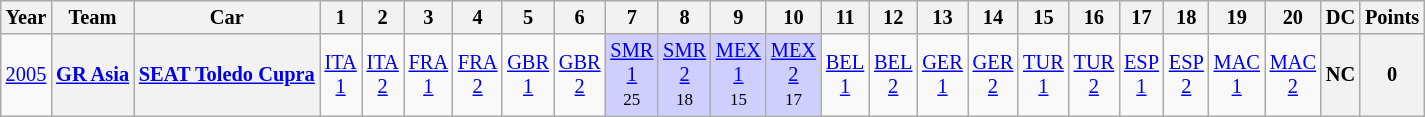<table class="wikitable" style="text-align:center; font-size:85%">
<tr>
<th>Year</th>
<th>Team</th>
<th>Car</th>
<th>1</th>
<th>2</th>
<th>3</th>
<th>4</th>
<th>5</th>
<th>6</th>
<th>7</th>
<th>8</th>
<th>9</th>
<th>10</th>
<th>11</th>
<th>12</th>
<th>13</th>
<th>14</th>
<th>15</th>
<th>16</th>
<th>17</th>
<th>18</th>
<th>19</th>
<th>20</th>
<th>DC</th>
<th>Points</th>
</tr>
<tr>
<td><a href='#'>2005</a></td>
<th><a href='#'>GR Asia</a></th>
<th><a href='#'>SEAT Toledo Cupra</a></th>
<td><a href='#'>ITA<br>1</a></td>
<td><a href='#'>ITA<br>2</a></td>
<td><a href='#'>FRA<br>1</a></td>
<td><a href='#'>FRA<br>2</a></td>
<td><a href='#'>GBR<br>1</a></td>
<td><a href='#'>GBR<br>2</a></td>
<td style="background:#cfcfff;"><a href='#'>SMR<br>1</a><br><small>25</small></td>
<td style="background:#cfcfff;"><a href='#'>SMR<br>2</a><br><small>18</small></td>
<td style="background:#cfcfff;"><a href='#'>MEX<br>1</a><br><small>15</small></td>
<td style="background:#cfcfff;"><a href='#'>MEX<br>2</a><br><small>17</small></td>
<td><a href='#'>BEL<br>1</a></td>
<td><a href='#'>BEL<br>2</a></td>
<td><a href='#'>GER<br>1</a></td>
<td><a href='#'>GER<br>2</a></td>
<td><a href='#'>TUR<br>1</a></td>
<td><a href='#'>TUR<br>2</a></td>
<td><a href='#'>ESP<br>1</a></td>
<td><a href='#'>ESP<br>2</a></td>
<td><a href='#'>MAC<br>1</a></td>
<td><a href='#'>MAC<br>2</a></td>
<th>NC</th>
<th>0</th>
</tr>
</table>
